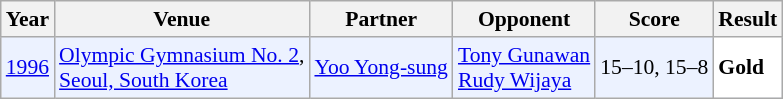<table class="sortable wikitable" style="font-size: 90%;">
<tr>
<th>Year</th>
<th>Venue</th>
<th>Partner</th>
<th>Opponent</th>
<th>Score</th>
<th>Result</th>
</tr>
<tr style="background:#ECF2FF">
<td align="center"><a href='#'>1996</a></td>
<td align="left"><a href='#'>Olympic Gymnasium No. 2</a>,<br><a href='#'>Seoul, South Korea</a></td>
<td align="left"> <a href='#'>Yoo Yong-sung</a></td>
<td align="left"> <a href='#'>Tony Gunawan</a> <br>  <a href='#'>Rudy Wijaya</a></td>
<td align="left">15–10, 15–8</td>
<td style="text-align:left; background:white"> <strong>Gold</strong></td>
</tr>
</table>
